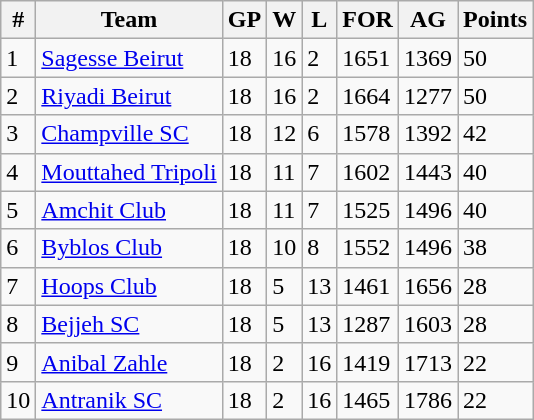<table class="wikitable">
<tr>
<th>#</th>
<th>Team</th>
<th>GP</th>
<th>W</th>
<th>L</th>
<th>FOR</th>
<th>AG</th>
<th>Points</th>
</tr>
<tr>
<td>1</td>
<td><a href='#'>Sagesse Beirut</a></td>
<td>18</td>
<td>16</td>
<td>2</td>
<td>1651</td>
<td>1369</td>
<td>50</td>
</tr>
<tr>
<td>2</td>
<td><a href='#'>Riyadi Beirut</a></td>
<td>18</td>
<td>16</td>
<td>2</td>
<td>1664</td>
<td>1277</td>
<td>50</td>
</tr>
<tr>
<td>3</td>
<td><a href='#'>Champville SC</a></td>
<td>18</td>
<td>12</td>
<td>6</td>
<td>1578</td>
<td>1392</td>
<td>42</td>
</tr>
<tr>
<td>4</td>
<td><a href='#'>Mouttahed Tripoli</a></td>
<td>18</td>
<td>11</td>
<td>7</td>
<td>1602</td>
<td>1443</td>
<td>40</td>
</tr>
<tr>
<td>5</td>
<td><a href='#'>Amchit Club</a></td>
<td>18</td>
<td>11</td>
<td>7</td>
<td>1525</td>
<td>1496</td>
<td>40</td>
</tr>
<tr>
<td>6</td>
<td><a href='#'>Byblos Club</a></td>
<td>18</td>
<td>10</td>
<td>8</td>
<td>1552</td>
<td>1496</td>
<td>38</td>
</tr>
<tr>
<td>7</td>
<td><a href='#'>Hoops Club</a></td>
<td>18</td>
<td>5</td>
<td>13</td>
<td>1461</td>
<td>1656</td>
<td>28</td>
</tr>
<tr>
<td>8</td>
<td><a href='#'>Bejjeh SC</a></td>
<td>18</td>
<td>5</td>
<td>13</td>
<td>1287</td>
<td>1603</td>
<td>28</td>
</tr>
<tr>
<td>9</td>
<td><a href='#'>Anibal Zahle</a></td>
<td>18</td>
<td>2</td>
<td>16</td>
<td>1419</td>
<td>1713</td>
<td>22</td>
</tr>
<tr>
<td>10</td>
<td><a href='#'>Antranik SC</a></td>
<td>18</td>
<td>2</td>
<td>16</td>
<td>1465</td>
<td>1786</td>
<td>22</td>
</tr>
</table>
